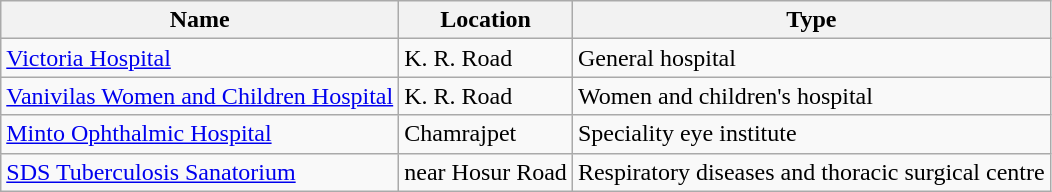<table class="wikitable">
<tr>
<th>Name</th>
<th>Location</th>
<th>Type</th>
</tr>
<tr>
<td><a href='#'>Victoria Hospital</a></td>
<td>K. R. Road</td>
<td>General hospital</td>
</tr>
<tr>
<td><a href='#'>Vanivilas Women and Children Hospital</a></td>
<td>K. R. Road</td>
<td>Women and children's hospital</td>
</tr>
<tr>
<td><a href='#'>Minto Ophthalmic Hospital</a></td>
<td>Chamrajpet</td>
<td>Speciality eye institute</td>
</tr>
<tr>
<td><a href='#'>SDS Tuberculosis Sanatorium</a></td>
<td>near Hosur Road</td>
<td>Respiratory diseases and thoracic surgical centre</td>
</tr>
</table>
